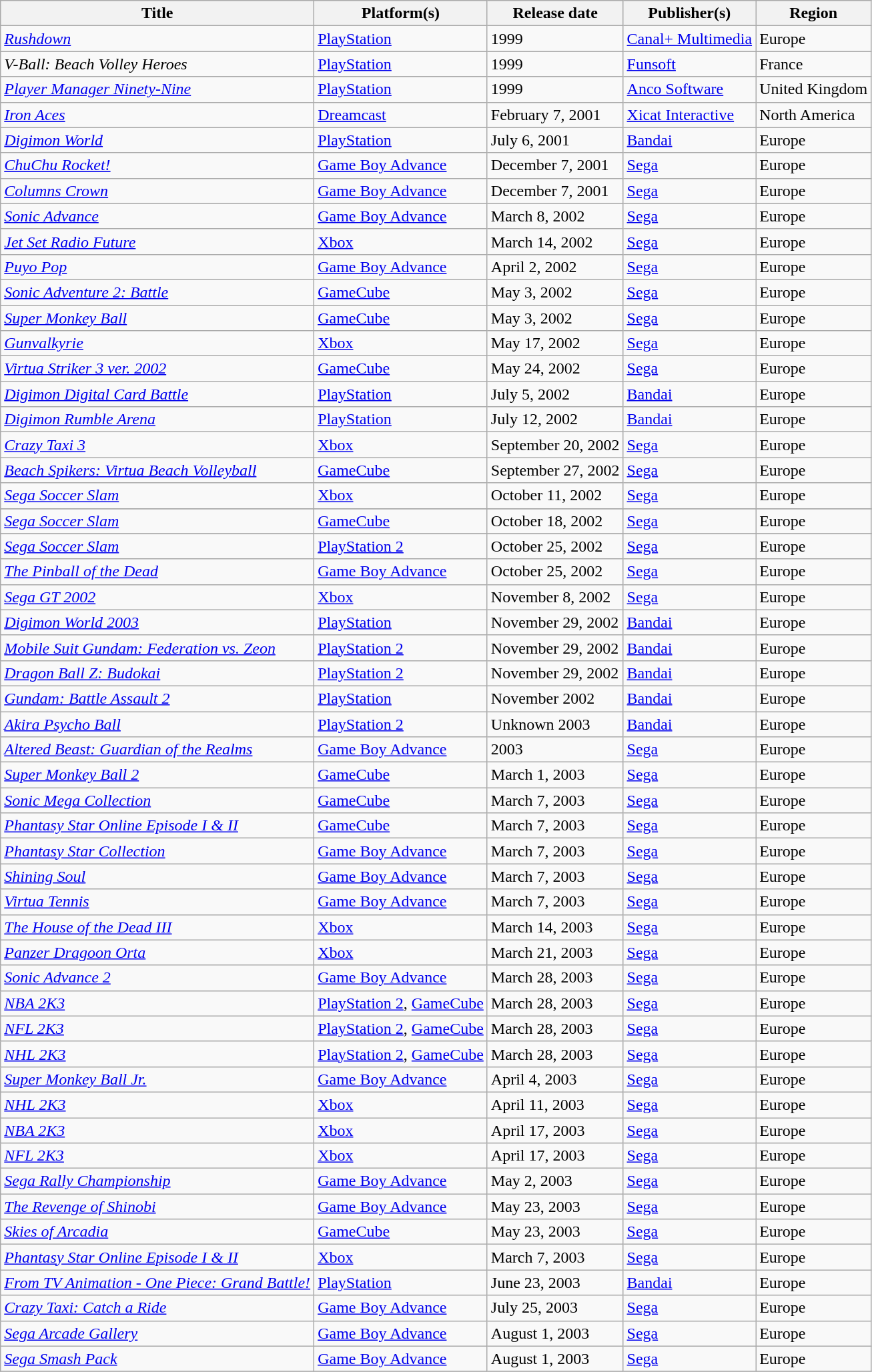<table class="wikitable sortable">
<tr>
<th>Title</th>
<th>Platform(s)</th>
<th>Release date</th>
<th>Publisher(s)</th>
<th>Region</th>
</tr>
<tr>
<td><em><a href='#'>Rushdown</a></em></td>
<td><a href='#'>PlayStation</a></td>
<td>1999</td>
<td><a href='#'>Canal+ Multimedia</a></td>
<td>Europe</td>
</tr>
<tr>
<td><em>V-Ball: Beach Volley Heroes</em></td>
<td><a href='#'>PlayStation</a></td>
<td>1999</td>
<td><a href='#'>Funsoft</a></td>
<td>France</td>
</tr>
<tr>
<td><em><a href='#'>Player Manager Ninety-Nine</a></em></td>
<td><a href='#'>PlayStation</a></td>
<td>1999</td>
<td><a href='#'>Anco Software</a></td>
<td>United Kingdom</td>
</tr>
<tr>
<td><em><a href='#'>Iron Aces</a></em></td>
<td><a href='#'>Dreamcast</a></td>
<td>February 7, 2001</td>
<td><a href='#'>Xicat Interactive</a></td>
<td>North America</td>
</tr>
<tr>
<td><em><a href='#'>Digimon World</a></em></td>
<td><a href='#'>PlayStation</a></td>
<td>July 6, 2001</td>
<td><a href='#'>Bandai</a></td>
<td>Europe</td>
</tr>
<tr>
<td><em><a href='#'>ChuChu Rocket!</a></em></td>
<td><a href='#'>Game Boy Advance</a></td>
<td>December 7, 2001</td>
<td><a href='#'>Sega</a></td>
<td>Europe</td>
</tr>
<tr>
<td><em><a href='#'>Columns Crown</a></em></td>
<td><a href='#'>Game Boy Advance</a></td>
<td>December 7, 2001</td>
<td><a href='#'>Sega</a></td>
<td>Europe</td>
</tr>
<tr>
<td><em><a href='#'>Sonic Advance</a></em></td>
<td><a href='#'>Game Boy Advance</a></td>
<td>March 8, 2002</td>
<td><a href='#'>Sega</a></td>
<td>Europe</td>
</tr>
<tr>
<td><em><a href='#'>Jet Set Radio Future</a></em></td>
<td><a href='#'>Xbox</a></td>
<td>March 14, 2002</td>
<td><a href='#'>Sega</a></td>
<td>Europe</td>
</tr>
<tr>
<td><em><a href='#'>Puyo Pop</a></em></td>
<td><a href='#'>Game Boy Advance</a></td>
<td>April 2, 2002</td>
<td><a href='#'>Sega</a></td>
<td>Europe</td>
</tr>
<tr>
<td><em><a href='#'>Sonic Adventure 2: Battle</a></em></td>
<td><a href='#'>GameCube</a></td>
<td>May 3, 2002</td>
<td><a href='#'>Sega</a></td>
<td>Europe</td>
</tr>
<tr>
<td><em><a href='#'>Super Monkey Ball</a></em></td>
<td><a href='#'>GameCube</a></td>
<td>May 3, 2002</td>
<td><a href='#'>Sega</a></td>
<td>Europe</td>
</tr>
<tr>
<td><em><a href='#'>Gunvalkyrie</a></em></td>
<td><a href='#'>Xbox</a></td>
<td>May 17, 2002</td>
<td><a href='#'>Sega</a></td>
<td>Europe</td>
</tr>
<tr>
<td><em><a href='#'>Virtua Striker 3 ver. 2002</a></em></td>
<td><a href='#'>GameCube</a></td>
<td>May 24, 2002</td>
<td><a href='#'>Sega</a></td>
<td>Europe</td>
</tr>
<tr>
<td><em><a href='#'>Digimon Digital Card Battle</a></em></td>
<td><a href='#'>PlayStation</a></td>
<td>July 5, 2002</td>
<td><a href='#'>Bandai</a></td>
<td>Europe</td>
</tr>
<tr>
<td><em><a href='#'>Digimon Rumble Arena</a></em></td>
<td><a href='#'>PlayStation</a></td>
<td>July 12, 2002</td>
<td><a href='#'>Bandai</a></td>
<td>Europe</td>
</tr>
<tr>
<td><em><a href='#'>Crazy Taxi 3</a></em></td>
<td><a href='#'>Xbox</a></td>
<td>September 20, 2002</td>
<td><a href='#'>Sega</a></td>
<td>Europe</td>
</tr>
<tr>
<td><em><a href='#'>Beach Spikers: Virtua Beach Volleyball</a></em></td>
<td><a href='#'>GameCube</a></td>
<td>September 27, 2002</td>
<td><a href='#'>Sega</a></td>
<td>Europe</td>
</tr>
<tr>
<td><em><a href='#'>Sega Soccer Slam</a></em></td>
<td><a href='#'>Xbox</a></td>
<td>October 11, 2002</td>
<td><a href='#'>Sega</a></td>
<td>Europe</td>
</tr>
<tr>
</tr>
<tr>
<td><em><a href='#'>Sega Soccer Slam</a></em></td>
<td><a href='#'>GameCube</a></td>
<td>October 18, 2002</td>
<td><a href='#'>Sega</a></td>
<td>Europe</td>
</tr>
<tr>
</tr>
<tr>
<td><em><a href='#'>Sega Soccer Slam</a></em></td>
<td><a href='#'>PlayStation 2</a></td>
<td>October 25, 2002</td>
<td><a href='#'>Sega</a></td>
<td>Europe</td>
</tr>
<tr>
<td><em><a href='#'>The Pinball of the Dead</a></em></td>
<td><a href='#'>Game Boy Advance</a></td>
<td>October 25, 2002</td>
<td><a href='#'>Sega</a></td>
<td>Europe</td>
</tr>
<tr>
<td><em><a href='#'>Sega GT 2002</a></em></td>
<td><a href='#'>Xbox</a></td>
<td>November 8, 2002</td>
<td><a href='#'>Sega</a></td>
<td>Europe</td>
</tr>
<tr>
<td><em><a href='#'>Digimon World 2003</a></em></td>
<td><a href='#'>PlayStation</a></td>
<td>November 29, 2002</td>
<td><a href='#'>Bandai</a></td>
<td>Europe</td>
</tr>
<tr>
<td><em><a href='#'>Mobile Suit Gundam: Federation vs. Zeon</a></em></td>
<td><a href='#'>PlayStation 2</a></td>
<td>November 29, 2002</td>
<td><a href='#'>Bandai</a></td>
<td>Europe</td>
</tr>
<tr>
<td><em><a href='#'>Dragon Ball Z: Budokai</a></em></td>
<td><a href='#'>PlayStation 2</a></td>
<td>November 29, 2002</td>
<td><a href='#'>Bandai</a></td>
<td>Europe</td>
</tr>
<tr>
<td><em><a href='#'>Gundam: Battle Assault 2</a></em></td>
<td><a href='#'>PlayStation</a></td>
<td>November 2002</td>
<td><a href='#'>Bandai</a></td>
<td>Europe</td>
</tr>
<tr>
<td><em><a href='#'>Akira Psycho Ball</a></em></td>
<td><a href='#'>PlayStation 2</a></td>
<td>Unknown 2003</td>
<td><a href='#'>Bandai</a></td>
<td>Europe</td>
</tr>
<tr>
<td><em><a href='#'>Altered Beast: Guardian of the Realms</a></em></td>
<td><a href='#'>Game Boy Advance</a></td>
<td>2003</td>
<td><a href='#'>Sega</a></td>
<td>Europe</td>
</tr>
<tr>
<td><em><a href='#'>Super Monkey Ball 2</a></em></td>
<td><a href='#'>GameCube</a></td>
<td>March 1, 2003</td>
<td><a href='#'>Sega</a></td>
<td>Europe</td>
</tr>
<tr>
<td><em><a href='#'>Sonic Mega Collection</a></em></td>
<td><a href='#'>GameCube</a></td>
<td>March 7, 2003</td>
<td><a href='#'>Sega</a></td>
<td>Europe</td>
</tr>
<tr>
<td><em><a href='#'>Phantasy Star Online Episode I & II</a></em></td>
<td><a href='#'>GameCube</a></td>
<td>March 7, 2003</td>
<td><a href='#'>Sega</a></td>
<td>Europe</td>
</tr>
<tr>
<td><em><a href='#'>Phantasy Star Collection</a></em></td>
<td><a href='#'>Game Boy Advance</a></td>
<td>March 7, 2003</td>
<td><a href='#'>Sega</a></td>
<td>Europe</td>
</tr>
<tr>
<td><em><a href='#'>Shining Soul</a></em></td>
<td><a href='#'>Game Boy Advance</a></td>
<td>March 7, 2003</td>
<td><a href='#'>Sega</a></td>
<td>Europe</td>
</tr>
<tr>
<td><em><a href='#'>Virtua Tennis</a></em></td>
<td><a href='#'>Game Boy Advance</a></td>
<td>March 7, 2003</td>
<td><a href='#'>Sega</a></td>
<td>Europe</td>
</tr>
<tr>
<td><em><a href='#'>The House of the Dead III</a></em></td>
<td><a href='#'>Xbox</a></td>
<td>March 14, 2003</td>
<td><a href='#'>Sega</a></td>
<td>Europe</td>
</tr>
<tr>
<td><em><a href='#'>Panzer Dragoon Orta</a></em></td>
<td><a href='#'>Xbox</a></td>
<td>March 21, 2003</td>
<td><a href='#'>Sega</a></td>
<td>Europe</td>
</tr>
<tr>
<td><em><a href='#'>Sonic Advance 2</a></em></td>
<td><a href='#'>Game Boy Advance</a></td>
<td>March 28, 2003</td>
<td><a href='#'>Sega</a></td>
<td>Europe</td>
</tr>
<tr>
<td><em><a href='#'>NBA 2K3</a></em></td>
<td><a href='#'>PlayStation 2</a>, <a href='#'>GameCube</a></td>
<td>March 28, 2003</td>
<td><a href='#'>Sega</a></td>
<td>Europe</td>
</tr>
<tr>
<td><em><a href='#'>NFL 2K3</a></em></td>
<td><a href='#'>PlayStation 2</a>, <a href='#'>GameCube</a></td>
<td>March 28, 2003</td>
<td><a href='#'>Sega</a></td>
<td>Europe</td>
</tr>
<tr>
<td><em><a href='#'>NHL 2K3</a></em></td>
<td><a href='#'>PlayStation 2</a>, <a href='#'>GameCube</a></td>
<td>March 28, 2003</td>
<td><a href='#'>Sega</a></td>
<td>Europe</td>
</tr>
<tr>
<td><em><a href='#'>Super Monkey Ball Jr.</a></em></td>
<td><a href='#'>Game Boy Advance</a></td>
<td>April 4, 2003</td>
<td><a href='#'>Sega</a></td>
<td>Europe</td>
</tr>
<tr>
<td><em><a href='#'>NHL 2K3</a></em></td>
<td><a href='#'>Xbox</a></td>
<td>April 11, 2003</td>
<td><a href='#'>Sega</a></td>
<td>Europe</td>
</tr>
<tr>
<td><em><a href='#'>NBA 2K3</a></em></td>
<td><a href='#'>Xbox</a></td>
<td>April 17, 2003</td>
<td><a href='#'>Sega</a></td>
<td>Europe</td>
</tr>
<tr>
<td><em><a href='#'>NFL 2K3</a></em></td>
<td><a href='#'>Xbox</a></td>
<td>April 17, 2003</td>
<td><a href='#'>Sega</a></td>
<td>Europe</td>
</tr>
<tr>
<td><em><a href='#'>Sega Rally Championship</a></em></td>
<td><a href='#'>Game Boy Advance</a></td>
<td>May 2, 2003</td>
<td><a href='#'>Sega</a></td>
<td>Europe</td>
</tr>
<tr>
<td><em><a href='#'>The Revenge of Shinobi</a></em></td>
<td><a href='#'>Game Boy Advance</a></td>
<td>May 23, 2003</td>
<td><a href='#'>Sega</a></td>
<td>Europe</td>
</tr>
<tr>
<td><em><a href='#'>Skies of Arcadia</a></em></td>
<td><a href='#'>GameCube</a></td>
<td>May 23, 2003</td>
<td><a href='#'>Sega</a></td>
<td>Europe</td>
</tr>
<tr>
<td><em><a href='#'>Phantasy Star Online Episode I & II</a></em></td>
<td><a href='#'>Xbox</a></td>
<td>March 7, 2003</td>
<td><a href='#'>Sega</a></td>
<td>Europe</td>
</tr>
<tr>
<td><em><a href='#'>From TV Animation - One Piece: Grand Battle!</a></em></td>
<td><a href='#'>PlayStation</a></td>
<td>June 23, 2003</td>
<td><a href='#'>Bandai</a></td>
<td>Europe</td>
</tr>
<tr>
<td><em><a href='#'>Crazy Taxi: Catch a Ride</a></em></td>
<td><a href='#'>Game Boy Advance</a></td>
<td>July 25, 2003</td>
<td><a href='#'>Sega</a></td>
<td>Europe</td>
</tr>
<tr>
<td><em><a href='#'>Sega Arcade Gallery</a></em></td>
<td><a href='#'>Game Boy Advance</a></td>
<td>August 1, 2003</td>
<td><a href='#'>Sega</a></td>
<td>Europe</td>
</tr>
<tr>
<td><em><a href='#'>Sega Smash Pack</a></em></td>
<td><a href='#'>Game Boy Advance</a></td>
<td>August 1, 2003</td>
<td><a href='#'>Sega</a></td>
<td>Europe</td>
</tr>
<tr>
</tr>
</table>
